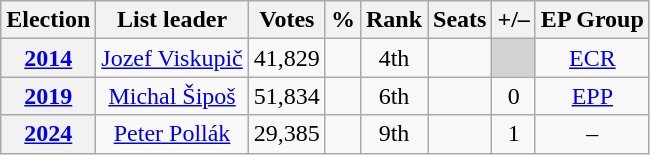<table class="wikitable" style="text-align:center">
<tr>
<th>Election</th>
<th>List leader</th>
<th>Votes</th>
<th>%</th>
<th>Rank</th>
<th>Seats</th>
<th>+/–</th>
<th>EP Group</th>
</tr>
<tr>
<th><a href='#'>2014</a></th>
<td><a href='#'>Jozef Viskupič</a></td>
<td>41,829</td>
<td></td>
<td>4th</td>
<td></td>
<td bgcolor="lightgrey"></td>
<td><a href='#'>ECR</a></td>
</tr>
<tr>
<th><a href='#'>2019</a></th>
<td><a href='#'>Michal Šipoš</a></td>
<td>51,834</td>
<td></td>
<td>6th</td>
<td></td>
<td> 0</td>
<td><a href='#'>EPP</a></td>
</tr>
<tr>
<th><a href='#'>2024</a></th>
<td><a href='#'>Peter Pollák</a></td>
<td>29,385</td>
<td></td>
<td>9th</td>
<td></td>
<td> 1</td>
<td>–</td>
</tr>
</table>
